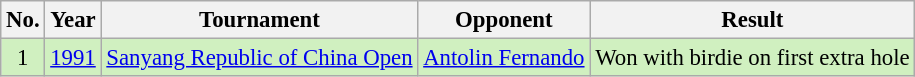<table class="wikitable" style="font-size:95%;">
<tr>
<th>No.</th>
<th>Year</th>
<th>Tournament</th>
<th>Opponent</th>
<th>Result</th>
</tr>
<tr style="background:#D0F0C0;">
<td align=center>1</td>
<td><a href='#'>1991</a></td>
<td><a href='#'>Sanyang Republic of China Open</a></td>
<td> <a href='#'>Antolin Fernando</a></td>
<td>Won with birdie on first extra hole</td>
</tr>
</table>
